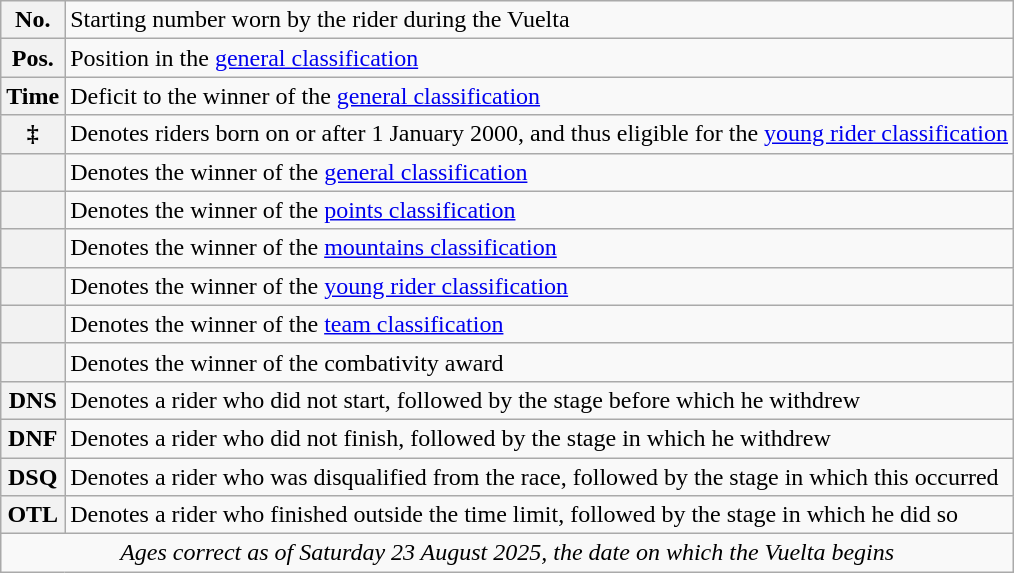<table class="wikitable">
<tr>
<th scope="row" style="text-align:center;">No.</th>
<td>Starting number worn by the rider during the Vuelta</td>
</tr>
<tr>
<th scope="row" style="text-align:center;">Pos.</th>
<td>Position in the <a href='#'>general classification</a></td>
</tr>
<tr>
<th scope="row" style="text-align:center;">Time</th>
<td>Deficit to the winner of the <a href='#'>general classification</a></td>
</tr>
<tr>
<th scope="row" style="text-align:center;">‡</th>
<td>Denotes riders born on or after 1 January 2000, and thus eligible for the <a href='#'>young rider classification</a></td>
</tr>
<tr>
<th scope="row" style="text-align:center;"></th>
<td>Denotes the winner of the <a href='#'>general classification</a></td>
</tr>
<tr>
<th scope="row" style="text-align:center;"></th>
<td>Denotes the winner of the <a href='#'>points classification</a></td>
</tr>
<tr>
<th scope="row" style="text-align:center;"></th>
<td>Denotes the winner of the <a href='#'>mountains classification</a></td>
</tr>
<tr>
<th scope="row" style="text-align:center;"></th>
<td>Denotes the winner of the <a href='#'>young rider classification</a></td>
</tr>
<tr>
<th scope="row" style="text-align:center;"></th>
<td>Denotes the winner of the <a href='#'>team classification</a></td>
</tr>
<tr>
<th scope="row" style="text-align:center;"></th>
<td>Denotes the winner of the combativity award</td>
</tr>
<tr>
<th scope="row" style="text-align:center;">DNS</th>
<td>Denotes a rider who did not start, followed by the stage before which he withdrew</td>
</tr>
<tr>
<th scope="row" style="text-align:center;">DNF</th>
<td>Denotes a rider who did not finish, followed by the stage in which he withdrew</td>
</tr>
<tr>
<th scope="row" style="text-align:center;">DSQ</th>
<td>Denotes a rider who was disqualified from the race, followed by the stage in which this occurred</td>
</tr>
<tr>
<th scope="row" style="text-align:center;">OTL</th>
<td>Denotes a rider who finished outside the time limit, followed by the stage in which he did so</td>
</tr>
<tr>
<td style="text-align:center;" colspan="2"><em>Ages correct as of Saturday 23 August 2025, the date on which the Vuelta begins</em></td>
</tr>
</table>
